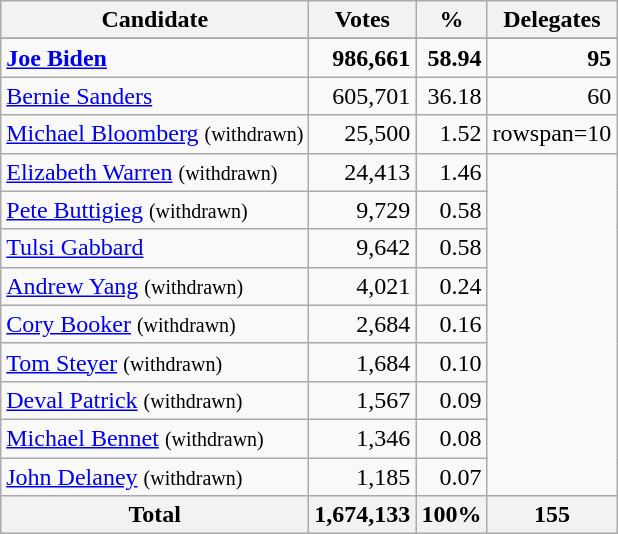<table class="wikitable sortable" style="text-align:right;">
<tr>
<th>Candidate</th>
<th>Votes</th>
<th>%</th>
<th>Delegates</th>
</tr>
<tr>
</tr>
<tr>
<td style="text-align:left;" data-sort-value="Biden, Joe"><strong><a href='#'>Joe Biden</a></strong></td>
<td><strong>986,661</strong></td>
<td><strong>58.94</strong></td>
<td><strong>95</strong></td>
</tr>
<tr>
<td style="text-align:left;" data-sort-value="Sanders, Bernie"><a href='#'>Bernie Sanders</a></td>
<td>605,701</td>
<td>36.18</td>
<td>60</td>
</tr>
<tr>
<td style="text-align:left;" data-sort-value="Bloomberg, Michael"><a href='#'>Michael Bloomberg</a> <small>(withdrawn)</small></td>
<td>25,500</td>
<td>1.52</td>
<td>rowspan=10 </td>
</tr>
<tr>
<td style="text-align:left;" data-sort-value="Warren, Elizabeth"><a href='#'>Elizabeth Warren</a> <small>(withdrawn)</small></td>
<td>24,413</td>
<td>1.46</td>
</tr>
<tr>
<td style="text-align:left;" data-sort-value="Buttigieg, Pete"><a href='#'>Pete Buttigieg</a> <small>(withdrawn)</small></td>
<td>9,729</td>
<td>0.58</td>
</tr>
<tr>
<td style="text-align:left;" data-sort-value="Gabbard, Tulsi"><a href='#'>Tulsi Gabbard</a></td>
<td>9,642</td>
<td>0.58</td>
</tr>
<tr>
<td style="text-align:left;" data-sort-value="Yang, Andrew"><a href='#'>Andrew Yang</a> <small>(withdrawn)</small></td>
<td>4,021</td>
<td>0.24</td>
</tr>
<tr>
<td style="text-align:left;" data-sort-value="Booker, Cory"><a href='#'>Cory Booker</a> <small>(withdrawn)</small></td>
<td>2,684</td>
<td>0.16</td>
</tr>
<tr>
<td style="text-align:left;" data-sort-value="Steyer, Tom"><a href='#'>Tom Steyer</a> <small>(withdrawn)</small></td>
<td>1,684</td>
<td>0.10</td>
</tr>
<tr>
<td style="text-align:left;" data-sort-value="Patrick, Deval"><a href='#'>Deval Patrick</a> <small>(withdrawn)</small></td>
<td>1,567</td>
<td>0.09</td>
</tr>
<tr>
<td style="text-align:left;" data-sort-value="Bennet, Michael"><a href='#'>Michael Bennet</a> <small>(withdrawn)</small></td>
<td>1,346</td>
<td>0.08</td>
</tr>
<tr>
<td style="text-align:left;" data-sort-value="Delaney, John"><a href='#'>John Delaney</a> <small>(withdrawn)</small></td>
<td>1,185</td>
<td>0.07</td>
</tr>
<tr>
<th>Total</th>
<th>1,674,133</th>
<th>100%</th>
<th>155</th>
</tr>
</table>
